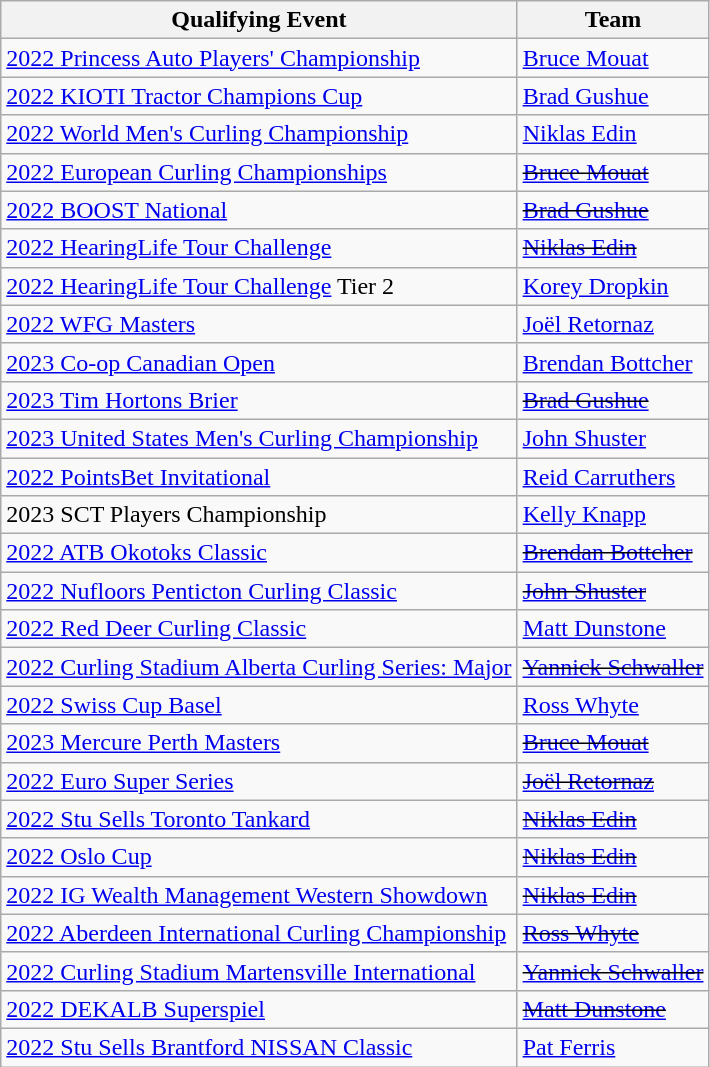<table class=wikitable>
<tr>
<th scope="col">Qualifying Event</th>
<th scope="col">Team</th>
</tr>
<tr>
<td><a href='#'>2022 Princess Auto Players' Championship</a></td>
<td> <a href='#'>Bruce Mouat</a></td>
</tr>
<tr>
<td><a href='#'>2022 KIOTI Tractor Champions Cup</a></td>
<td> <a href='#'>Brad Gushue</a></td>
</tr>
<tr>
<td><a href='#'>2022 World Men's Curling Championship</a></td>
<td> <a href='#'>Niklas Edin</a></td>
</tr>
<tr>
<td><a href='#'>2022 European Curling Championships</a></td>
<td><s> <a href='#'>Bruce Mouat</a></s></td>
</tr>
<tr>
<td><a href='#'>2022 BOOST National</a></td>
<td><s> <a href='#'>Brad Gushue</a></s></td>
</tr>
<tr>
<td><a href='#'>2022 HearingLife Tour Challenge</a></td>
<td><s> <a href='#'>Niklas Edin</a></s></td>
</tr>
<tr>
<td><a href='#'>2022 HearingLife Tour Challenge</a> Tier 2</td>
<td> <a href='#'>Korey Dropkin</a></td>
</tr>
<tr>
<td><a href='#'>2022 WFG Masters</a></td>
<td> <a href='#'>Joël Retornaz</a></td>
</tr>
<tr>
<td><a href='#'>2023 Co-op Canadian Open</a></td>
<td> <a href='#'>Brendan Bottcher</a></td>
</tr>
<tr>
<td><a href='#'>2023 Tim Hortons Brier</a></td>
<td><s> <a href='#'>Brad Gushue</a></s></td>
</tr>
<tr>
<td><a href='#'>2023 United States Men's Curling Championship</a></td>
<td> <a href='#'>John Shuster</a></td>
</tr>
<tr>
<td><a href='#'>2022 PointsBet Invitational</a></td>
<td> <a href='#'>Reid Carruthers</a></td>
</tr>
<tr>
<td>2023 SCT Players Championship</td>
<td> <a href='#'>Kelly Knapp</a></td>
</tr>
<tr>
<td><a href='#'>2022 ATB Okotoks Classic</a></td>
<td><s> <a href='#'>Brendan Bottcher</a></s></td>
</tr>
<tr>
<td><a href='#'>2022	Nufloors Penticton Curling Classic</a></td>
<td><s> <a href='#'>John Shuster</a></s></td>
</tr>
<tr>
<td><a href='#'>2022 Red Deer Curling Classic</a></td>
<td> <a href='#'>Matt Dunstone</a></td>
</tr>
<tr>
<td><a href='#'>2022 Curling Stadium Alberta Curling Series: Major</a></td>
<td><s> <a href='#'>Yannick Schwaller</a></s></td>
</tr>
<tr>
<td><a href='#'>2022 Swiss Cup Basel</a></td>
<td> <a href='#'>Ross Whyte</a></td>
</tr>
<tr>
<td><a href='#'>2023 Mercure Perth Masters</a></td>
<td><s> <a href='#'>Bruce Mouat</a></s></td>
</tr>
<tr>
<td><a href='#'>2022 Euro Super Series</a></td>
<td><s> <a href='#'>Joël Retornaz</a></s></td>
</tr>
<tr>
<td><a href='#'>2022 Stu Sells Toronto Tankard</a></td>
<td><s> <a href='#'>Niklas Edin</a></s></td>
</tr>
<tr>
<td><a href='#'>2022 Oslo Cup</a></td>
<td><s> <a href='#'>Niklas Edin</a></s></td>
</tr>
<tr>
<td><a href='#'>2022 IG Wealth Management Western Showdown</a></td>
<td><s> <a href='#'>Niklas Edin</a></s></td>
</tr>
<tr>
<td><a href='#'>2022 Aberdeen International Curling Championship</a></td>
<td><s> <a href='#'>Ross Whyte</a></s></td>
</tr>
<tr>
<td><a href='#'>2022 Curling Stadium Martensville International</a></td>
<td><s> <a href='#'>Yannick Schwaller</a></s></td>
</tr>
<tr>
<td><a href='#'>2022 DEKALB Superspiel</a></td>
<td><s> <a href='#'>Matt Dunstone</a></s></td>
</tr>
<tr>
<td><a href='#'>2022 Stu Sells Brantford NISSAN Classic</a></td>
<td> <a href='#'>Pat Ferris</a></td>
</tr>
</table>
